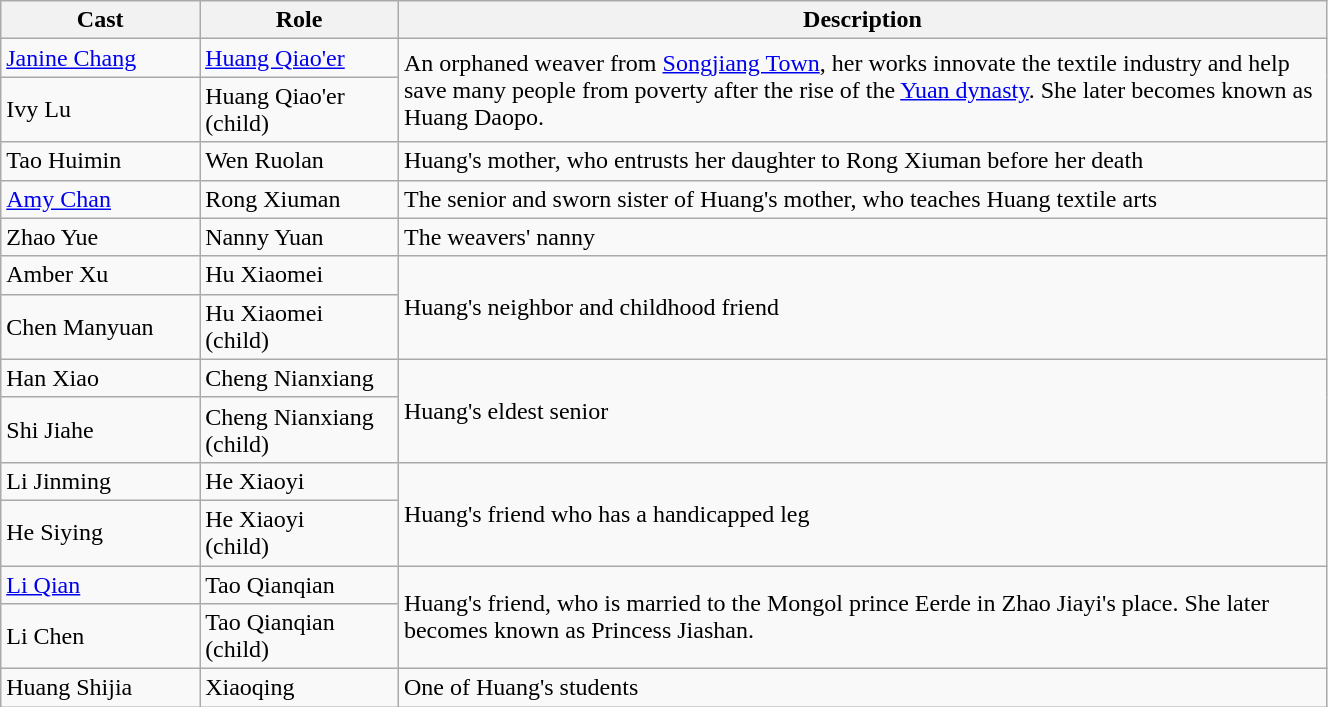<table class="wikitable" style="width:70%;">
<tr>
<th style="width:15%">Cast</th>
<th style="width:15%">Role</th>
<th style="width:70%">Description</th>
</tr>
<tr>
<td><a href='#'>Janine Chang</a></td>
<td><a href='#'>Huang Qiao'er</a></td>
<td rowspan=2>An orphaned weaver from <a href='#'>Songjiang Town</a>, her works innovate the textile industry and help save many people from poverty after the rise of the <a href='#'>Yuan dynasty</a>. She later becomes known as Huang Daopo.</td>
</tr>
<tr>
<td>Ivy Lu</td>
<td>Huang Qiao'er<br>(child)</td>
</tr>
<tr>
<td>Tao Huimin</td>
<td>Wen Ruolan</td>
<td>Huang's mother, who entrusts her daughter to Rong Xiuman before her death</td>
</tr>
<tr>
<td><a href='#'>Amy Chan</a></td>
<td>Rong Xiuman</td>
<td>The senior and sworn sister of Huang's mother, who teaches Huang textile arts</td>
</tr>
<tr>
<td>Zhao Yue</td>
<td>Nanny Yuan</td>
<td>The weavers' nanny</td>
</tr>
<tr>
<td>Amber Xu</td>
<td>Hu Xiaomei</td>
<td rowspan=2>Huang's neighbor and childhood friend</td>
</tr>
<tr>
<td>Chen Manyuan</td>
<td>Hu Xiaomei <br>(child)</td>
</tr>
<tr>
<td>Han Xiao</td>
<td>Cheng Nianxiang</td>
<td rowspan=2>Huang's eldest senior</td>
</tr>
<tr>
<td>Shi Jiahe</td>
<td>Cheng Nianxiang<br>(child)</td>
</tr>
<tr>
<td>Li Jinming</td>
<td>He Xiaoyi</td>
<td rowspan=2>Huang's friend who has a handicapped leg</td>
</tr>
<tr>
<td>He Siying</td>
<td>He Xiaoyi<br>(child)</td>
</tr>
<tr>
<td><a href='#'>Li Qian</a></td>
<td>Tao Qianqian</td>
<td rowspan=2>Huang's friend, who is married to the Mongol prince Eerde in Zhao Jiayi's place. She later becomes known as Princess Jiashan.</td>
</tr>
<tr>
<td>Li Chen</td>
<td>Tao Qianqian<br>(child)</td>
</tr>
<tr>
<td>Huang Shijia</td>
<td>Xiaoqing</td>
<td>One of Huang's students</td>
</tr>
</table>
